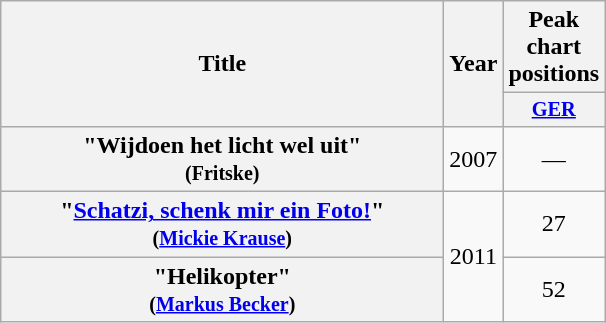<table class="wikitable plainrowheaders" style="text-align:center;">
<tr>
<th scope="col" rowspan="2" style="width:18em;">Title</th>
<th scope="col" rowspan="2" style="width:1em;">Year</th>
<th scope="col">Peak chart positions</th>
</tr>
<tr>
<th style="width:2.5em; font-size:85%"><a href='#'>GER</a><br></th>
</tr>
<tr>
<th scope="row">"Wijdoen het licht wel uit"<br><small>(Fritske)</small></th>
<td>2007</td>
<td>—</td>
</tr>
<tr>
<th scope="row">"<a href='#'>Schatzi, schenk mir ein Foto!</a>"<br><small>(<a href='#'>Mickie Krause</a>)</small></th>
<td rowspan="2">2011</td>
<td>27</td>
</tr>
<tr>
<th scope="row">"Helikopter"<br><small>(<a href='#'>Markus Becker</a>)</small></th>
<td>52</td>
</tr>
</table>
